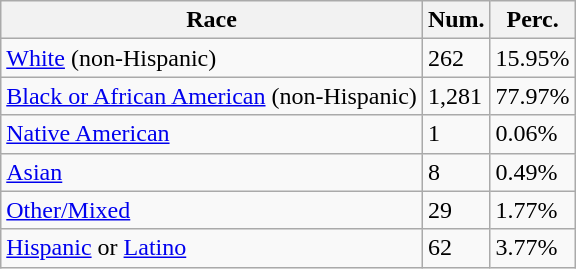<table class="wikitable">
<tr>
<th>Race</th>
<th>Num.</th>
<th>Perc.</th>
</tr>
<tr>
<td><a href='#'>White</a> (non-Hispanic)</td>
<td>262</td>
<td>15.95%</td>
</tr>
<tr>
<td><a href='#'>Black or African American</a> (non-Hispanic)</td>
<td>1,281</td>
<td>77.97%</td>
</tr>
<tr>
<td><a href='#'>Native American</a></td>
<td>1</td>
<td>0.06%</td>
</tr>
<tr>
<td><a href='#'>Asian</a></td>
<td>8</td>
<td>0.49%</td>
</tr>
<tr>
<td><a href='#'>Other/Mixed</a></td>
<td>29</td>
<td>1.77%</td>
</tr>
<tr>
<td><a href='#'>Hispanic</a> or <a href='#'>Latino</a></td>
<td>62</td>
<td>3.77%</td>
</tr>
</table>
